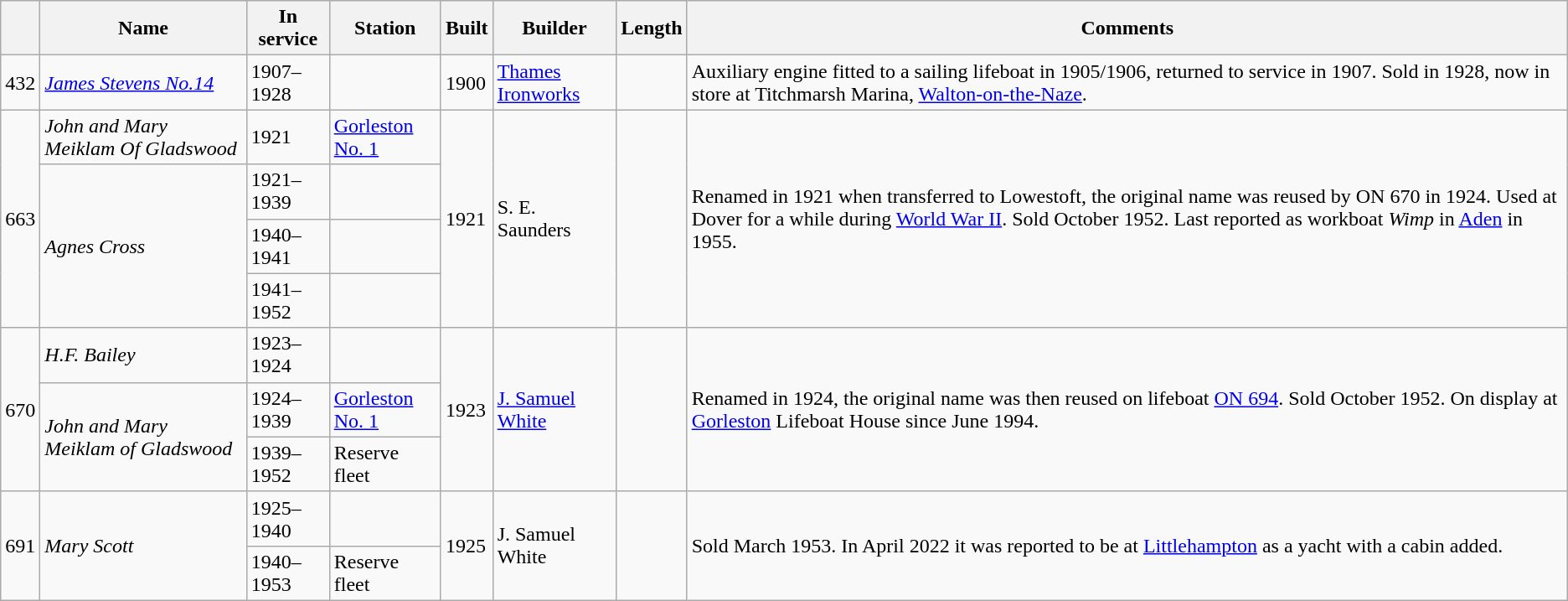<table class="wikitable sortable">
<tr>
<th></th>
<th>Name</th>
<th>In service</th>
<th>Station</th>
<th>Built</th>
<th>Builder</th>
<th>Length</th>
<th class=unsortable>Comments</th>
</tr>
<tr>
<td>432</td>
<td><em><a href='#'>James Stevens No.14</a></em></td>
<td>1907–1928</td>
<td></td>
<td>1900</td>
<td><a href='#'>Thames Ironworks</a></td>
<td></td>
<td>Auxiliary engine fitted to a sailing lifeboat in 1905/1906, returned to service in 1907. Sold in 1928, now in store at Titchmarsh Marina, <a href='#'>Walton-on-the-Naze</a>.</td>
</tr>
<tr>
<td rowspan="4">663</td>
<td><em>John and Mary Meiklam Of Gladswood</em></td>
<td>1921</td>
<td><a href='#'>Gorleston No. 1</a></td>
<td rowspan="4">1921</td>
<td rowspan="4">S. E. Saunders</td>
<td rowspan="4"></td>
<td rowspan="4">Renamed in 1921 when transferred to Lowestoft, the original name was reused by ON 670 in 1924. Used at Dover for a while during <a href='#'>World War II</a>. Sold October 1952. Last reported as workboat <em>Wimp</em> in <a href='#'>Aden</a> in 1955.</td>
</tr>
<tr>
<td rowspan="3"><em>Agnes Cross</em></td>
<td>1921–1939</td>
<td></td>
</tr>
<tr>
<td>1940–1941</td>
<td></td>
</tr>
<tr>
<td>1941–1952</td>
<td></td>
</tr>
<tr>
<td rowspan="3">670</td>
<td><em>H.F. Bailey</em></td>
<td>1923–1924</td>
<td></td>
<td rowspan="3">1923</td>
<td rowspan="3"><a href='#'>J. Samuel White</a></td>
<td rowspan="3"></td>
<td rowspan="3">Renamed in 1924, the original name was then reused on  lifeboat <a href='#'>ON 694</a>. Sold October 1952. On display at <a href='#'>Gorleston</a> Lifeboat House since June 1994.</td>
</tr>
<tr>
<td rowspan="2"><em>John and Mary Meiklam of Gladswood</em></td>
<td>1924–1939</td>
<td><a href='#'>Gorleston No. 1</a></td>
</tr>
<tr>
<td>1939–1952</td>
<td>Reserve fleet</td>
</tr>
<tr>
<td rowspan="2">691</td>
<td rowspan="2"><em>Mary Scott</em></td>
<td>1925–1940</td>
<td></td>
<td rowspan="2">1925</td>
<td rowspan="2">J. Samuel White</td>
<td rowspan="2"></td>
<td rowspan="2">Sold March 1953. In April 2022 it was reported to be at <a href='#'>Littlehampton</a> as a yacht with a cabin added.</td>
</tr>
<tr>
<td>1940–1953</td>
<td>Reserve fleet</td>
</tr>
</table>
